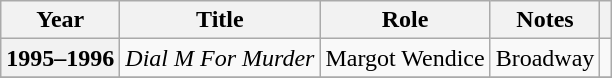<table class="wikitable plainrowheaders sortable" style="margin-right: 0;">
<tr>
<th scope="col">Year</th>
<th scope="col">Title</th>
<th scope="col">Role</th>
<th scope="col" class="unsortable">Notes</th>
<th scope="col" class="unsortable"></th>
</tr>
<tr>
<th scope="row">1995–1996</th>
<td><em>Dial M For Murder</em></td>
<td>Margot Wendice</td>
<td>Broadway</td>
<td style="text-align:center;"></td>
</tr>
<tr>
</tr>
</table>
